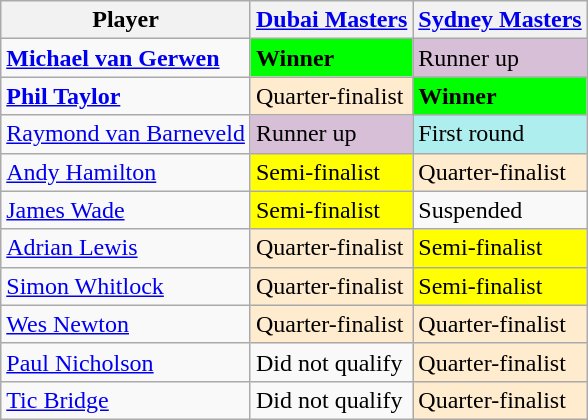<table class="wikitable">
<tr>
<th>Player</th>
<th><a href='#'>Dubai Masters</a></th>
<th><a href='#'>Sydney Masters</a></th>
</tr>
<tr>
<td> <strong><a href='#'>Michael van Gerwen</a></strong></td>
<td style="background:lime;"><strong>Winner</strong></td>
<td style="background:thistle;">Runner up</td>
</tr>
<tr>
<td> <strong><a href='#'>Phil Taylor</a></strong></td>
<td style="background:#ffebcd;">Quarter-finalist</td>
<td style="background:lime;"><strong>Winner</strong></td>
</tr>
<tr>
<td> <a href='#'>Raymond van Barneveld</a></td>
<td style="background:thistle;">Runner up</td>
<td style="background:#afeeee;">First round</td>
</tr>
<tr>
<td> <a href='#'>Andy Hamilton</a></td>
<td style="background:yellow;">Semi-finalist</td>
<td style="background:#ffebcd;">Quarter-finalist</td>
</tr>
<tr>
<td> <a href='#'>James Wade</a></td>
<td style="background:yellow;">Semi-finalist</td>
<td>Suspended</td>
</tr>
<tr>
<td> <a href='#'>Adrian Lewis</a></td>
<td style="background:#ffebcd;">Quarter-finalist</td>
<td style="background:yellow;">Semi-finalist</td>
</tr>
<tr>
<td> <a href='#'>Simon Whitlock</a></td>
<td style="background:#ffebcd;">Quarter-finalist</td>
<td style="background:yellow;">Semi-finalist</td>
</tr>
<tr>
<td> <a href='#'>Wes Newton</a></td>
<td style="background:#ffebcd;">Quarter-finalist</td>
<td style="background:#ffebcd;">Quarter-finalist</td>
</tr>
<tr>
<td> <a href='#'>Paul Nicholson</a></td>
<td>Did not qualify</td>
<td style="background:#ffebcd;">Quarter-finalist</td>
</tr>
<tr>
<td> <a href='#'>Tic Bridge</a></td>
<td>Did not qualify</td>
<td style="background:#ffebcd;">Quarter-finalist</td>
</tr>
</table>
